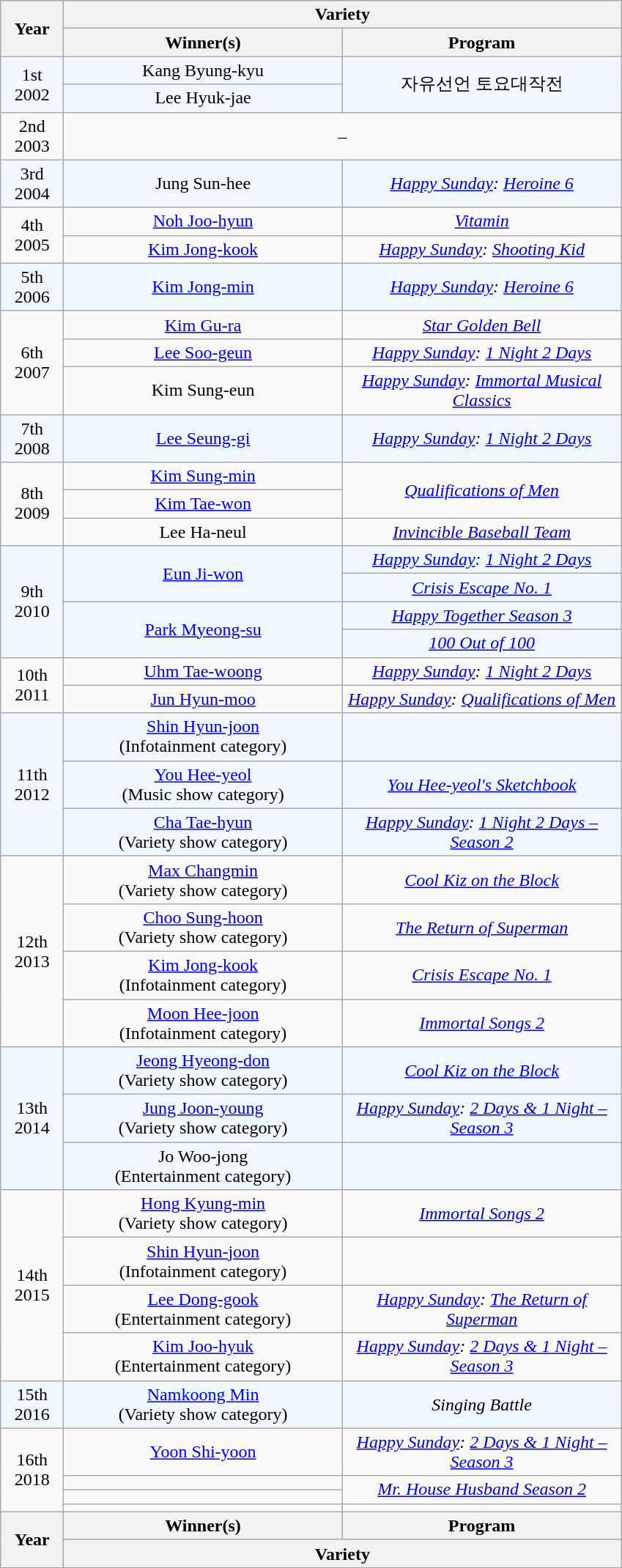<table class="wikitable" style=text-align:center>
<tr>
<th style="width:50px" rowspan=2>Year</th>
<th colspan=2 style="width:500px">Variety</th>
</tr>
<tr>
<th>Winner(s)</th>
<th>Program</th>
</tr>
<tr style="background:#F0F8FF">
<td rowspan=2>1st<br> 2002</td>
<td style="width:200px">Kang Byung-kyu</td>
<td style="width:200px" rowspan=2>자유선언 토요대작전</td>
</tr>
<tr style="background:#F0F8FF">
<td>Lee Hyuk-jae</td>
</tr>
<tr>
<td>2nd<br> 2003</td>
<td colspan=2>–</td>
</tr>
<tr style="background:#F0F8FF">
<td>3rd<br> 2004</td>
<td>Jung Sun-hee</td>
<td><em><a href='#'>Happy Sunday</a>: <a href='#'>Heroine 6</a></em></td>
</tr>
<tr>
<td rowspan=2>4th<br> 2005</td>
<td><a href='#'>Noh Joo-hyun</a></td>
<td><em><a href='#'>Vitamin</a></em></td>
</tr>
<tr>
<td><a href='#'>Kim Jong-kook</a></td>
<td><em><a href='#'>Happy Sunday</a>: <a href='#'>Shooting Kid</a></em></td>
</tr>
<tr style="background:#F0F8FF">
<td>5th<br> 2006</td>
<td><a href='#'>Kim Jong-min</a></td>
<td><em><a href='#'>Happy Sunday</a>: <a href='#'>Heroine 6</a></em></td>
</tr>
<tr>
<td rowspan=3>6th<br> 2007</td>
<td><a href='#'>Kim Gu-ra</a></td>
<td><em><a href='#'>Star Golden Bell</a></em></td>
</tr>
<tr>
<td><a href='#'>Lee Soo-geun</a></td>
<td><em><a href='#'>Happy Sunday</a>: <a href='#'>1 Night 2 Days</a></em></td>
</tr>
<tr>
<td>Kim Sung-eun</td>
<td><em><a href='#'>Happy Sunday</a>: <a href='#'>Immortal Musical Classics</a></em></td>
</tr>
<tr style="background:#F0F8FF">
<td>7th<br> 2008</td>
<td><a href='#'>Lee Seung-gi</a></td>
<td><em><a href='#'>Happy Sunday</a>: <a href='#'>1 Night 2 Days</a></em></td>
</tr>
<tr>
<td rowspan=3>8th<br> 2009</td>
<td><a href='#'>Kim Sung-min</a></td>
<td rowspan=2><em><a href='#'>Qualifications of Men</a></em></td>
</tr>
<tr>
<td><a href='#'>Kim Tae-won</a></td>
</tr>
<tr>
<td>Lee Ha-neul</td>
<td><em><a href='#'>Invincible Baseball Team</a></em></td>
</tr>
<tr style="background:#F0F8FF">
<td rowspan=4>9th<br> 2010</td>
<td rowspan=2><a href='#'>Eun Ji-won</a></td>
<td><em><a href='#'>Happy Sunday</a>: <a href='#'>1 Night 2 Days</a></em></td>
</tr>
<tr style="background:#F0F8FF">
<td><em><a href='#'>Crisis Escape No. 1</a></em></td>
</tr>
<tr style="background:#F0F8FF">
<td rowspan=2><a href='#'>Park Myeong-su</a></td>
<td><em><a href='#'>Happy Together Season 3</a></em></td>
</tr>
<tr style="background:#F0F8FF">
<td><em><a href='#'>100 Out of 100</a></em></td>
</tr>
<tr>
<td rowspan=2>10th<br> 2011</td>
<td><a href='#'>Uhm Tae-woong</a></td>
<td><em><a href='#'>Happy Sunday</a>: <a href='#'>1 Night 2 Days</a></em></td>
</tr>
<tr>
<td><a href='#'>Jun Hyun-moo</a></td>
<td><em><a href='#'>Happy Sunday</a>: <a href='#'>Qualifications of Men</a></em></td>
</tr>
<tr style="background:#F0F8FF">
<td rowspan=3>11th<br> 2012</td>
<td><a href='#'>Shin Hyun-joon</a> <br> (Infotainment category)</td>
<td><em></em></td>
</tr>
<tr style="background:#F0F8FF">
<td><a href='#'>You Hee-yeol</a> <br> (Music show category)</td>
<td><em><a href='#'>You Hee-yeol's Sketchbook</a></em></td>
</tr>
<tr style="background:#F0F8FF">
<td><a href='#'>Cha Tae-hyun</a> <br> (Variety show category)</td>
<td><em><a href='#'>Happy Sunday</a>: <a href='#'>1 Night 2 Days – Season 2</a></em></td>
</tr>
<tr>
<td rowspan=4>12th<br> 2013</td>
<td><a href='#'>Max Changmin</a> <br> (Variety show category)</td>
<td><em><a href='#'>Cool Kiz on the Block</a></em></td>
</tr>
<tr>
<td><a href='#'>Choo Sung-hoon</a> <br> (Variety show category)</td>
<td><em><a href='#'>The Return of Superman</a></em></td>
</tr>
<tr>
<td><a href='#'>Kim Jong-kook</a> <br> (Infotainment category)</td>
<td><em><a href='#'>Crisis Escape No. 1</a></em></td>
</tr>
<tr>
<td><a href='#'>Moon Hee-joon</a> <br> (Infotainment category)</td>
<td><em><a href='#'>Immortal Songs 2</a></em></td>
</tr>
<tr style="background:#F0F8FF">
<td rowspan=3>13th<br> 2014</td>
<td><a href='#'>Jeong Hyeong-don</a> <br> (Variety show category)</td>
<td><em><a href='#'>Cool Kiz on the Block</a></em></td>
</tr>
<tr style="background:#F0F8FF">
<td><a href='#'>Jung Joon-young</a> <br> (Variety show category)</td>
<td><em><a href='#'>Happy Sunday</a>: <a href='#'>2 Days & 1 Night – Season 3</a></em></td>
</tr>
<tr style="background:#F0F8FF">
<td>Jo Woo-jong <br> (Entertainment category)</td>
<td></td>
</tr>
<tr>
<td rowspan=4>14th<br> 2015</td>
<td><a href='#'>Hong Kyung-min</a> <br> (Variety show category)</td>
<td><em><a href='#'>Immortal Songs 2</a></em></td>
</tr>
<tr>
<td><a href='#'>Shin Hyun-joon</a> <br> (Infotainment category)</td>
<td><em></em></td>
</tr>
<tr>
<td><a href='#'>Lee Dong-gook</a> <br> (Entertainment category)</td>
<td><em><a href='#'>Happy Sunday</a>: <a href='#'>The Return of Superman</a></em></td>
</tr>
<tr>
<td><a href='#'>Kim Joo-hyuk</a> <br> (Entertainment category)</td>
<td><em><a href='#'>Happy Sunday</a>: <a href='#'>2 Days & 1 Night – Season 3</a></em></td>
</tr>
<tr style="background:#F0F8FF">
<td>15th<br> 2016</td>
<td><a href='#'>Namkoong Min</a> <br> (Variety show category)</td>
<td><em>Singing Battle</em></td>
</tr>
<tr>
<td rowspan=4>16th<br> 2018</td>
<td><a href='#'>Yoon Shi-yoon</a></td>
<td><em><a href='#'>Happy Sunday</a>: <a href='#'>2 Days & 1 Night – Season 3</a></em></td>
</tr>
<tr>
<td></td>
<td rowspan="2"><em><a href='#'>Mr. House Husband Season 2</a></em></td>
</tr>
<tr>
<td></td>
</tr>
<tr>
<td></td>
<td><em></em></td>
</tr>
<tr style="background:#F0F8FF">
<th rowspan=2>Year</th>
<th>Winner(s)</th>
<th>Program</th>
</tr>
<tr>
<th colspan=2>Variety</th>
</tr>
</table>
